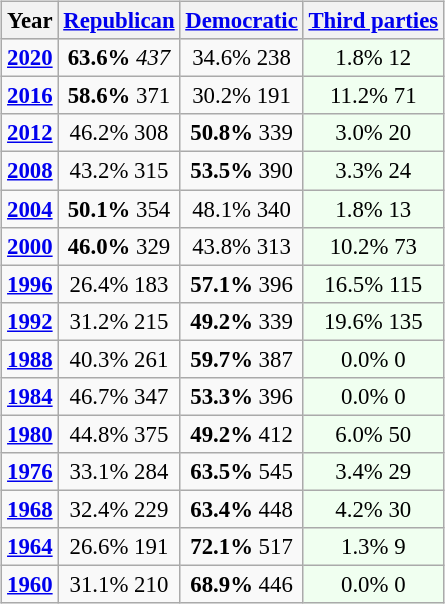<table class="wikitable" style="float:right; font-size:95%;">
<tr bgcolor=lightgrey>
<th>Year</th>
<th><a href='#'>Republican</a></th>
<th><a href='#'>Democratic</a></th>
<th><a href='#'>Third parties</a></th>
</tr>
<tr>
<td style="text-align:center;" ><strong><a href='#'>2020</a></strong></td>
<td style="text-align:center;" ><strong>63.6%</strong> <em>437</td>
<td style="text-align:center;" >34.6% </em>238<em></td>
<td style="text-align:center; background:honeyDew;">1.8% </em>12<em></td>
</tr>
<tr>
<td style="text-align:center;" ><strong><a href='#'>2016</a></strong></td>
<td style="text-align:center;" ><strong>58.6%</strong> </em>371<em></td>
<td style="text-align:center;" >30.2% </em>191<em></td>
<td style="text-align:center; background:honeyDew;">11.2% </em>71<em></td>
</tr>
<tr>
<td style="text-align:center;" ><strong><a href='#'>2012</a></strong></td>
<td style="text-align:center;" >46.2% </em>308<em></td>
<td style="text-align:center;" ><strong>50.8%</strong> </em>339<em></td>
<td style="text-align:center; background:honeyDew;">3.0% </em>20<em></td>
</tr>
<tr>
<td style="text-align:center;" ><strong><a href='#'>2008</a></strong></td>
<td style="text-align:center;" >43.2% </em>315<em></td>
<td style="text-align:center;" ><strong>53.5%</strong> </em>390<em></td>
<td style="text-align:center; background:honeyDew;">3.3% </em>24<em></td>
</tr>
<tr>
<td style="text-align:center;" ><strong><a href='#'>2004</a></strong></td>
<td style="text-align:center;" ><strong>50.1%</strong> </em>354<em></td>
<td style="text-align:center;" >48.1% </em>340<em></td>
<td style="text-align:center; background:honeyDew;">1.8% </em>13<em></td>
</tr>
<tr>
<td style="text-align:center;" ><strong><a href='#'>2000</a></strong></td>
<td style="text-align:center;" ><strong>46.0%</strong> </em>329<em></td>
<td style="text-align:center;" >43.8% </em>313<em></td>
<td style="text-align:center; background:honeyDew;">10.2% </em>73<em></td>
</tr>
<tr>
<td style="text-align:center;" ><strong><a href='#'>1996</a></strong></td>
<td style="text-align:center;" >26.4% </em>183<em></td>
<td style="text-align:center;" ><strong>57.1%</strong> </em>396<em></td>
<td style="text-align:center; background:honeyDew;">16.5% </em>115<em></td>
</tr>
<tr>
<td style="text-align:center;" ><strong><a href='#'>1992</a></strong></td>
<td style="text-align:center;" >31.2% </em>215<em></td>
<td style="text-align:center;" ><strong>49.2%</strong> </em>339<em></td>
<td style="text-align:center; background:honeyDew;">19.6% </em>135<em></td>
</tr>
<tr>
<td style="text-align:center;" ><strong><a href='#'>1988</a></strong></td>
<td style="text-align:center;" >40.3% </em>261<em></td>
<td style="text-align:center;" ><strong>59.7%</strong> </em>387<em></td>
<td style="text-align:center; background:honeyDew;">0.0% </em>0<em></td>
</tr>
<tr>
<td style="text-align:center;" ><strong><a href='#'>1984</a></strong></td>
<td style="text-align:center;" >46.7% </em>347<em></td>
<td style="text-align:center;" ><strong>53.3%</strong> </em>396<em></td>
<td style="text-align:center; background:honeyDew;">0.0% </em>0<em></td>
</tr>
<tr>
<td style="text-align:center;" ><strong><a href='#'>1980</a></strong></td>
<td style="text-align:center;" >44.8% </em>375<em></td>
<td style="text-align:center;" ><strong>49.2%</strong> </em>412<em></td>
<td style="text-align:center; background:honeyDew;">6.0% </em>50<em></td>
</tr>
<tr>
<td style="text-align:center;" ><strong><a href='#'>1976</a></strong></td>
<td style="text-align:center;" >33.1% </em>284<em></td>
<td style="text-align:center;" ><strong>63.5%</strong> </em>545<em></td>
<td style="text-align:center; background:honeyDew;">3.4% </em>29<em></td>
</tr>
<tr>
<td style="text-align:center;" ><strong><a href='#'>1968</a></strong></td>
<td style="text-align:center;" >32.4% </em>229<em></td>
<td style="text-align:center;" ><strong>63.4%</strong> </em>448<em></td>
<td style="text-align:center; background:honeyDew;">4.2% </em>30<em></td>
</tr>
<tr>
<td style="text-align:center;" ><strong><a href='#'>1964</a></strong></td>
<td style="text-align:center;" >26.6% </em>191<em></td>
<td style="text-align:center;" ><strong>72.1%</strong> </em>517<em></td>
<td style="text-align:center; background:honeyDew;">1.3% </em>9<em></td>
</tr>
<tr>
<td style="text-align:center;" ><strong><a href='#'>1960</a></strong></td>
<td style="text-align:center;" >31.1% </em>210<em></td>
<td style="text-align:center;" ><strong>68.9%</strong> </em>446<em></td>
<td style="text-align:center; background:honeyDew;">0.0% </em>0<em></td>
</tr>
</table>
